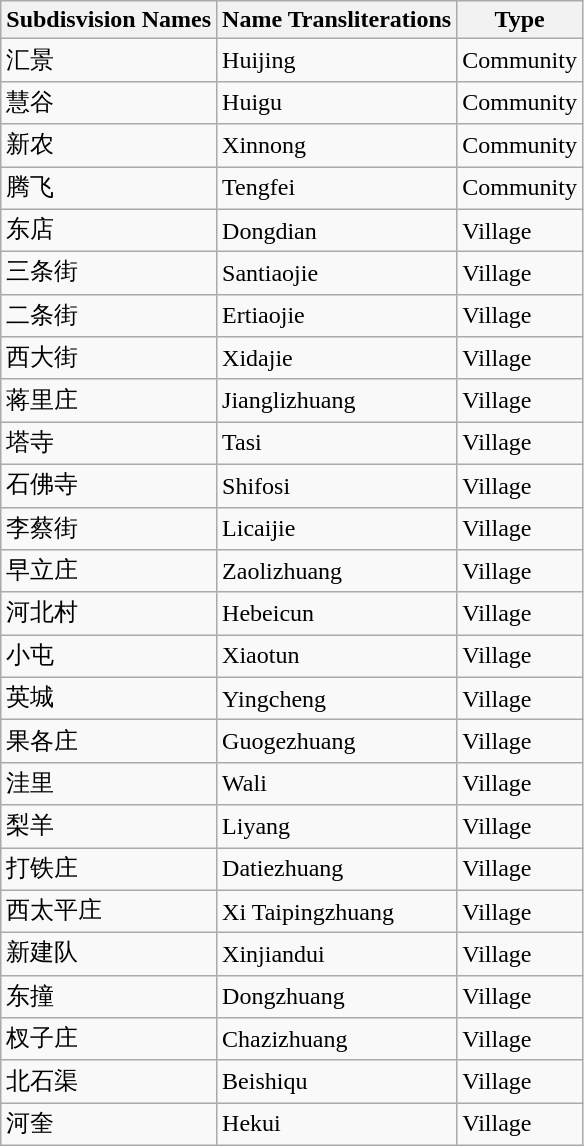<table class="wikitable sortable">
<tr>
<th>Subdisvision Names</th>
<th>Name Transliterations</th>
<th>Type</th>
</tr>
<tr>
<td>汇景</td>
<td>Huijing</td>
<td>Community</td>
</tr>
<tr>
<td>慧谷</td>
<td>Huigu</td>
<td>Community</td>
</tr>
<tr>
<td>新农</td>
<td>Xinnong</td>
<td>Community</td>
</tr>
<tr>
<td>腾飞</td>
<td>Tengfei</td>
<td>Community</td>
</tr>
<tr>
<td>东店</td>
<td>Dongdian</td>
<td>Village</td>
</tr>
<tr>
<td>三条街</td>
<td>Santiaojie</td>
<td>Village</td>
</tr>
<tr>
<td>二条街</td>
<td>Ertiaojie</td>
<td>Village</td>
</tr>
<tr>
<td>西大街</td>
<td>Xidajie</td>
<td>Village</td>
</tr>
<tr>
<td>蒋里庄</td>
<td>Jianglizhuang</td>
<td>Village</td>
</tr>
<tr>
<td>塔寺</td>
<td>Tasi</td>
<td>Village</td>
</tr>
<tr>
<td>石佛寺</td>
<td>Shifosi</td>
<td>Village</td>
</tr>
<tr>
<td>李蔡街</td>
<td>Licaijie</td>
<td>Village</td>
</tr>
<tr>
<td>早立庄</td>
<td>Zaolizhuang</td>
<td>Village</td>
</tr>
<tr>
<td>河北村</td>
<td>Hebeicun</td>
<td>Village</td>
</tr>
<tr>
<td>小屯</td>
<td>Xiaotun</td>
<td>Village</td>
</tr>
<tr>
<td>英城</td>
<td>Yingcheng</td>
<td>Village</td>
</tr>
<tr>
<td>果各庄</td>
<td>Guogezhuang</td>
<td>Village</td>
</tr>
<tr>
<td>洼里</td>
<td>Wali</td>
<td>Village</td>
</tr>
<tr>
<td>梨羊</td>
<td>Liyang</td>
<td>Village</td>
</tr>
<tr>
<td>打铁庄</td>
<td>Datiezhuang</td>
<td>Village</td>
</tr>
<tr>
<td>西太平庄</td>
<td>Xi Taipingzhuang</td>
<td>Village</td>
</tr>
<tr>
<td>新建队</td>
<td>Xinjiandui</td>
<td>Village</td>
</tr>
<tr>
<td>东撞</td>
<td>Dongzhuang</td>
<td>Village</td>
</tr>
<tr>
<td>杈子庄</td>
<td>Chazizhuang</td>
<td>Village</td>
</tr>
<tr>
<td>北石渠</td>
<td>Beishiqu</td>
<td>Village</td>
</tr>
<tr>
<td>河奎</td>
<td>Hekui</td>
<td>Village</td>
</tr>
</table>
